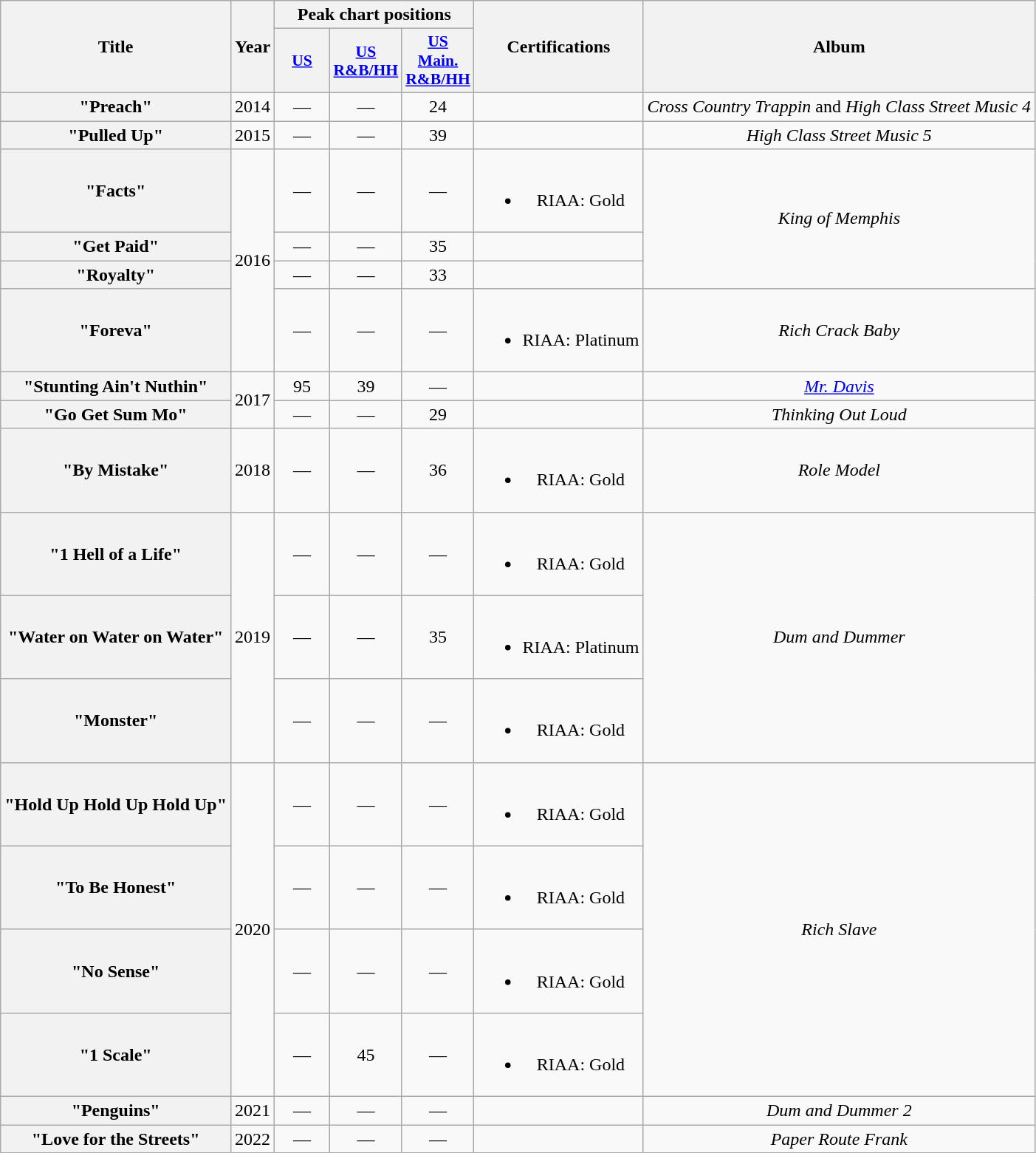<table class="wikitable plainrowheaders" style="text-align:center;">
<tr>
<th rowspan="2">Title</th>
<th rowspan="2">Year</th>
<th colspan="3">Peak chart positions</th>
<th rowspan="2">Certifications</th>
<th rowspan="2">Album</th>
</tr>
<tr>
<th scope="col" style="width:3em;font-size:90%;"><a href='#'>US</a><br></th>
<th scope="col" style="width:3em;font-size:90%;"><a href='#'>US<br>R&B/HH</a><br></th>
<th scope="col" style="width:3em;font-size:90%;"><a href='#'>US<br>Main.<br>R&B/HH</a><br></th>
</tr>
<tr>
<th scope="row">"Preach"</th>
<td>2014</td>
<td>—</td>
<td>—</td>
<td>24</td>
<td></td>
<td><em>Cross Country Trappin</em> and <em>High Class Street Music 4</em></td>
</tr>
<tr>
<th scope="row">"Pulled Up"<br></th>
<td>2015</td>
<td>—</td>
<td>—</td>
<td>39</td>
<td></td>
<td><em>High Class Street Music 5</em></td>
</tr>
<tr>
<th scope="row">"Facts"</th>
<td rowspan="4">2016</td>
<td>—</td>
<td>—</td>
<td>—</td>
<td><br><ul><li>RIAA: Gold</li></ul></td>
<td rowspan="3"><em>King of Memphis</em></td>
</tr>
<tr>
<th scope="row">"Get Paid"</th>
<td>—</td>
<td>—</td>
<td>35</td>
<td></td>
</tr>
<tr>
<th scope="row">"Royalty"</th>
<td>—</td>
<td>—</td>
<td>33</td>
<td></td>
</tr>
<tr>
<th scope="row">"Foreva"<br></th>
<td>—</td>
<td>—</td>
<td>—</td>
<td><br><ul><li>RIAA: Platinum</li></ul></td>
<td><em>Rich Crack Baby</em></td>
</tr>
<tr>
<th scope="row">"Stunting Ain't Nuthin"<br></th>
<td rowspan="2">2017</td>
<td>95</td>
<td>39</td>
<td>—</td>
<td></td>
<td><em><a href='#'>Mr. Davis</a></em></td>
</tr>
<tr>
<th scope="row">"Go Get Sum Mo"<br></th>
<td>—</td>
<td>—</td>
<td>29</td>
<td></td>
<td><em>Thinking Out Loud</em></td>
</tr>
<tr>
<th scope="row">"By Mistake"</th>
<td>2018</td>
<td>—</td>
<td>—</td>
<td>36</td>
<td><br><ul><li>RIAA: Gold</li></ul></td>
<td><em>Role Model</em></td>
</tr>
<tr>
<th scope="row">"1 Hell of a Life"<br></th>
<td rowspan="3">2019</td>
<td>—</td>
<td>—</td>
<td>—</td>
<td><br><ul><li>RIAA: Gold</li></ul></td>
<td rowspan="3"><em>Dum and Dummer</em></td>
</tr>
<tr>
<th scope="row">"Water on Water on Water"<br></th>
<td>—</td>
<td>—</td>
<td>35</td>
<td><br><ul><li>RIAA: Platinum</li></ul></td>
</tr>
<tr>
<th scope="row">"Monster"<br></th>
<td>—</td>
<td>—</td>
<td>—</td>
<td><br><ul><li>RIAA: Gold</li></ul></td>
</tr>
<tr>
<th scope="row">"Hold Up Hold Up Hold Up"</th>
<td rowspan="4">2020</td>
<td>—</td>
<td>—</td>
<td>—</td>
<td><br><ul><li>RIAA: Gold</li></ul></td>
<td rowspan="4"><em>Rich Slave</em></td>
</tr>
<tr>
<th scope="row">"To Be Honest"</th>
<td>—</td>
<td>—</td>
<td>—</td>
<td><br><ul><li>RIAA: Gold</li></ul></td>
</tr>
<tr>
<th scope="row">"No Sense"<br></th>
<td>—</td>
<td>—</td>
<td>—</td>
<td><br><ul><li>RIAA: Gold</li></ul></td>
</tr>
<tr>
<th scope="row">"1 Scale"<br></th>
<td>—</td>
<td>45</td>
<td>—</td>
<td><br><ul><li>RIAA: Gold</li></ul></td>
</tr>
<tr>
<th scope="row">"Penguins"<br></th>
<td>2021</td>
<td>—</td>
<td>—</td>
<td>—</td>
<td></td>
<td><em>Dum and Dummer 2</em></td>
</tr>
<tr>
<th scope="row">"Love for the Streets"</th>
<td>2022</td>
<td>—</td>
<td>—</td>
<td>—</td>
<td></td>
<td><em>Paper Route Frank</em></td>
</tr>
</table>
